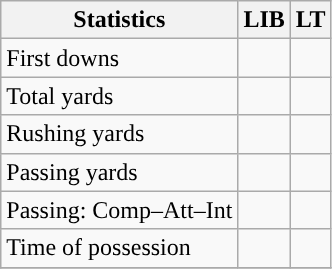<table class="wikitable" style="float: left;">
<tr>
<th>Statistics</th>
<th>LIB</th>
<th>LT</th>
</tr>
<tr>
<td>First downs</td>
<td></td>
<td></td>
</tr>
<tr>
<td>Total yards</td>
<td></td>
<td></td>
</tr>
<tr>
<td>Rushing yards</td>
<td></td>
<td></td>
</tr>
<tr>
<td>Passing yards</td>
<td></td>
<td></td>
</tr>
<tr>
<td>Passing: Comp–Att–Int</td>
<td></td>
<td></td>
</tr>
<tr>
<td>Time of possession</td>
<td></td>
<td></td>
</tr>
<tr>
</tr>
</table>
